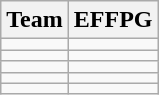<table class=wikitable>
<tr>
<th>Team</th>
<th>EFFPG</th>
</tr>
<tr>
<td></td>
<td></td>
</tr>
<tr>
<td></td>
<td></td>
</tr>
<tr>
<td></td>
<td></td>
</tr>
<tr>
<td></td>
<td></td>
</tr>
<tr>
<td></td>
<td></td>
</tr>
</table>
